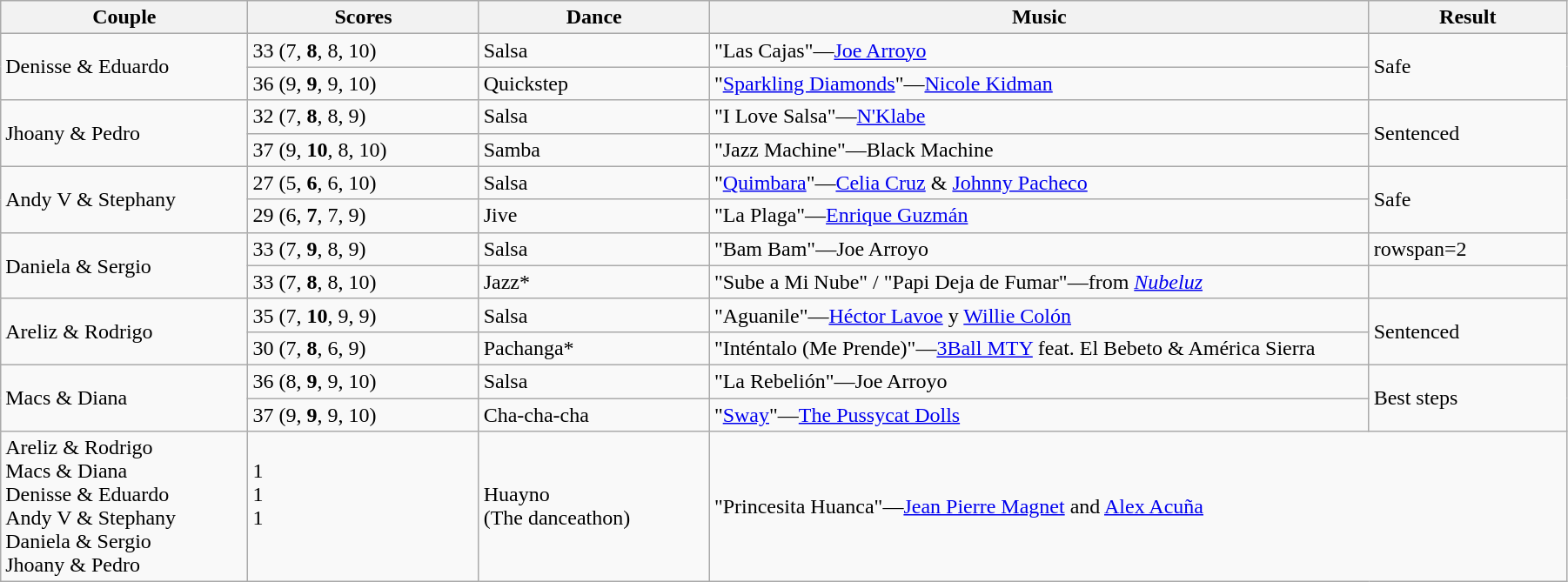<table class="wikitable sortable" style="width:95%; white-space:nowrap;">
<tr>
<th style="width:15%;">Couple</th>
<th style="width:14%;">Scores</th>
<th style="width:14%;">Dance</th>
<th style="width:40%;">Music</th>
<th style="width:12%;">Result</th>
</tr>
<tr>
<td rowspan=2>Denisse & Eduardo</td>
<td>33 (7, <strong>8</strong>, 8, 10)</td>
<td>Salsa</td>
<td>"Las Cajas"—<a href='#'>Joe Arroyo</a></td>
<td rowspan=2>Safe</td>
</tr>
<tr>
<td>36 (9, <strong>9</strong>, 9, 10)</td>
<td>Quickstep</td>
<td>"<a href='#'>Sparkling Diamonds</a>"—<a href='#'>Nicole Kidman</a></td>
</tr>
<tr>
<td rowspan=2>Jhoany & Pedro</td>
<td>32 (7, <strong>8</strong>, 8, 9)</td>
<td>Salsa</td>
<td>"I Love Salsa"—<a href='#'>N'Klabe</a></td>
<td rowspan=2>Sentenced</td>
</tr>
<tr>
<td>37 (9, <strong>10</strong>, 8, 10)</td>
<td>Samba</td>
<td>"Jazz Machine"—Black Machine</td>
</tr>
<tr>
<td rowspan=2>Andy V & Stephany</td>
<td>27 (5, <strong>6</strong>, 6, 10)</td>
<td>Salsa</td>
<td>"<a href='#'>Quimbara</a>"—<a href='#'>Celia Cruz</a> & <a href='#'>Johnny Pacheco</a></td>
<td rowspan=2>Safe</td>
</tr>
<tr>
<td>29 (6, <strong>7</strong>, 7, 9)</td>
<td>Jive</td>
<td>"La Plaga"—<a href='#'>Enrique Guzmán</a></td>
</tr>
<tr>
<td rowspan=2>Daniela & Sergio</td>
<td>33 (7, <strong>9</strong>, 8, 9)</td>
<td>Salsa</td>
<td>"Bam Bam"—Joe Arroyo</td>
<td>rowspan=2 </td>
</tr>
<tr>
<td>33 (7, <strong>8</strong>, 8, 10)</td>
<td>Jazz*</td>
<td>"Sube a Mi Nube" / "Papi Deja de Fumar"—from <em><a href='#'>Nubeluz</a></em></td>
</tr>
<tr>
<td rowspan=2>Areliz & Rodrigo</td>
<td>35 (7, <strong>10</strong>, 9, 9)</td>
<td>Salsa</td>
<td>"Aguanile"—<a href='#'>Héctor Lavoe</a> y <a href='#'>Willie Colón</a></td>
<td rowspan=2>Sentenced</td>
</tr>
<tr>
<td>30 (7, <strong>8</strong>, 6, 9)</td>
<td>Pachanga*</td>
<td>"Inténtalo (Me Prende)"—<a href='#'>3Ball MTY</a> feat. El Bebeto & América Sierra</td>
</tr>
<tr>
<td rowspan=2>Macs & Diana</td>
<td>36 (8, <strong>9</strong>, 9, 10)</td>
<td>Salsa</td>
<td>"La Rebelión"—Joe Arroyo</td>
<td rowspan=2>Best steps</td>
</tr>
<tr>
<td>37 (9, <strong>9</strong>, 9, 10)</td>
<td>Cha-cha-cha</td>
<td>"<a href='#'>Sway</a>"—<a href='#'>The Pussycat Dolls</a></td>
</tr>
<tr>
<td>Areliz & Rodrigo<br>Macs & Diana<br>Denisse & Eduardo<br>Andy V & Stephany<br>Daniela & Sergio<br>Jhoany & Pedro</td>
<td valign="top"><br>1<br>1<br>1<br><br><br></td>
<td>Huayno<br>(The danceathon)</td>
<td colspan="2">"Princesita Huanca"—<a href='#'>Jean Pierre Magnet</a> and <a href='#'>Alex Acuña</a></td>
</tr>
</table>
